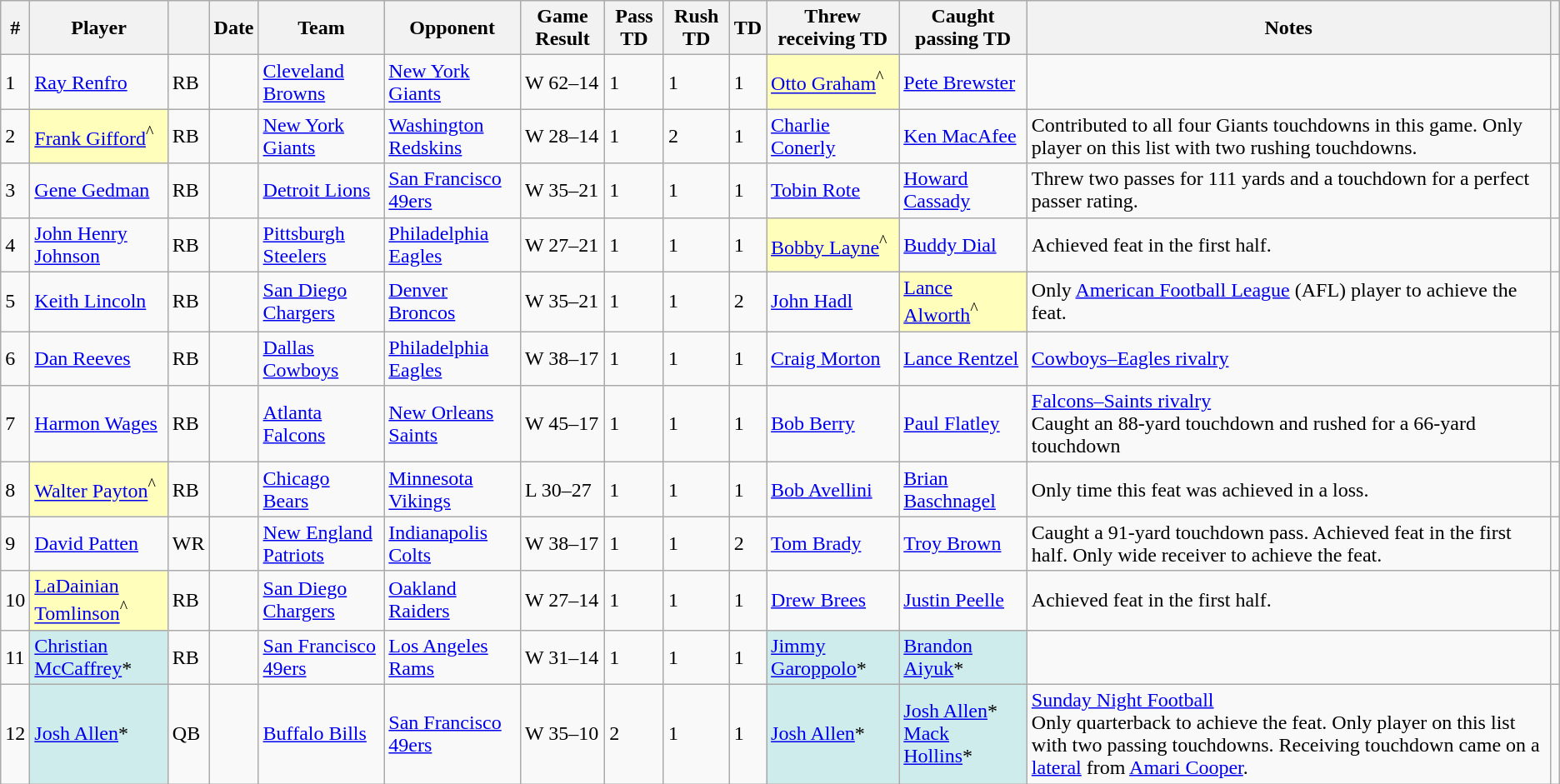<table class="wikitable sortable plainrowheaders">
<tr>
<th scope="col">#</th>
<th scope="col">Player</th>
<th scope="col"></th>
<th scope="col">Date</th>
<th scope="col">Team</th>
<th scope="col">Opponent</th>
<th scope="col">Game Result</th>
<th scope="col">Pass TD</th>
<th scope="col">Rush TD</th>
<th scope="col"> TD</th>
<th scope="col">Threw receiving TD</th>
<th scope="col">Caught passing TD</th>
<th scope="col" class="unsortable">Notes</th>
<th scope="col" class="unsortable"></th>
</tr>
<tr>
<td>1</td>
<td><a href='#'>Ray Renfro</a></td>
<td>RB</td>
<td></td>
<td><a href='#'>Cleveland Browns</a></td>
<td><a href='#'>New York Giants</a></td>
<td>W 62–14</td>
<td>1</td>
<td>1</td>
<td>1</td>
<td style="background:#ffb;"><a href='#'>Otto Graham</a><sup>^</sup></td>
<td><a href='#'>Pete Brewster</a></td>
<td></td>
<td></td>
</tr>
<tr>
<td>2</td>
<td style="background:#ffb;"><a href='#'>Frank Gifford</a><sup>^</sup></td>
<td>RB</td>
<td></td>
<td><a href='#'>New York Giants</a></td>
<td><a href='#'>Washington Redskins</a></td>
<td>W 28–14</td>
<td>1</td>
<td>2</td>
<td>1</td>
<td><a href='#'>Charlie Conerly</a></td>
<td><a href='#'>Ken MacAfee</a></td>
<td>Contributed to all four Giants touchdowns in this game. Only player on this list with two rushing touchdowns.</td>
<td></td>
</tr>
<tr>
<td>3</td>
<td><a href='#'>Gene Gedman</a></td>
<td>RB</td>
<td></td>
<td><a href='#'>Detroit Lions</a></td>
<td><a href='#'>San Francisco 49ers</a></td>
<td>W 35–21</td>
<td>1</td>
<td>1</td>
<td>1</td>
<td><a href='#'>Tobin Rote</a></td>
<td><a href='#'>Howard Cassady</a></td>
<td>Threw two passes for 111 yards and a touchdown for a perfect passer rating.</td>
<td></td>
</tr>
<tr>
<td>4</td>
<td><a href='#'>John Henry Johnson</a></td>
<td>RB</td>
<td></td>
<td><a href='#'>Pittsburgh Steelers</a></td>
<td><a href='#'>Philadelphia Eagles</a></td>
<td>W 27–21</td>
<td>1</td>
<td>1</td>
<td>1</td>
<td style="background:#ffb;"><a href='#'>Bobby Layne</a><sup>^</sup></td>
<td><a href='#'>Buddy Dial</a></td>
<td>Achieved feat in the first half.</td>
<td></td>
</tr>
<tr>
<td>5</td>
<td><a href='#'>Keith Lincoln</a></td>
<td>RB</td>
<td></td>
<td><a href='#'>San Diego Chargers</a></td>
<td><a href='#'>Denver Broncos</a></td>
<td>W 35–21</td>
<td>1</td>
<td>1</td>
<td>2</td>
<td><a href='#'>John Hadl</a></td>
<td style="background:#ffb;"><a href='#'>Lance Alworth</a><sup>^</sup></td>
<td>Only <a href='#'>American Football League</a> (AFL) player to achieve the feat.</td>
<td></td>
</tr>
<tr>
<td>6</td>
<td><a href='#'>Dan Reeves</a></td>
<td>RB</td>
<td></td>
<td><a href='#'>Dallas Cowboys</a></td>
<td><a href='#'>Philadelphia Eagles</a></td>
<td>W 38–17</td>
<td>1</td>
<td>1</td>
<td>1</td>
<td><a href='#'>Craig Morton</a></td>
<td><a href='#'>Lance Rentzel</a></td>
<td><a href='#'>Cowboys–Eagles rivalry</a></td>
<td></td>
</tr>
<tr>
<td>7</td>
<td><a href='#'>Harmon Wages</a></td>
<td>RB</td>
<td></td>
<td><a href='#'>Atlanta Falcons</a></td>
<td><a href='#'>New Orleans Saints</a></td>
<td>W 45–17</td>
<td>1</td>
<td>1</td>
<td>1</td>
<td><a href='#'>Bob Berry</a></td>
<td><a href='#'>Paul Flatley</a></td>
<td><a href='#'>Falcons–Saints rivalry</a><br>Caught an 88-yard touchdown and rushed for a 66-yard touchdown</td>
<td></td>
</tr>
<tr>
<td>8</td>
<td style="background:#ffb;"><a href='#'>Walter Payton</a><sup>^</sup></td>
<td>RB</td>
<td></td>
<td><a href='#'>Chicago Bears</a></td>
<td><a href='#'>Minnesota Vikings</a></td>
<td>L 30–27</td>
<td>1</td>
<td>1</td>
<td>1</td>
<td><a href='#'>Bob Avellini</a></td>
<td><a href='#'>Brian Baschnagel</a></td>
<td>Only time this feat was achieved in a loss.</td>
<td></td>
</tr>
<tr>
<td>9</td>
<td><a href='#'>David Patten</a></td>
<td>WR</td>
<td></td>
<td><a href='#'>New England Patriots</a></td>
<td><a href='#'>Indianapolis Colts</a></td>
<td>W 38–17</td>
<td>1</td>
<td>1</td>
<td>2</td>
<td><a href='#'>Tom Brady</a></td>
<td><a href='#'>Troy Brown</a></td>
<td>Caught a 91-yard touchdown pass. Achieved feat in the first half. Only wide receiver to achieve the feat.</td>
<td></td>
</tr>
<tr>
<td>10</td>
<td style="background:#ffb;"><a href='#'>LaDainian Tomlinson</a><sup>^</sup></td>
<td>RB</td>
<td></td>
<td><a href='#'>San Diego Chargers</a></td>
<td><a href='#'>Oakland Raiders</a></td>
<td>W 27–14</td>
<td>1</td>
<td>1</td>
<td>1</td>
<td><a href='#'>Drew Brees</a></td>
<td><a href='#'>Justin Peelle</a></td>
<td>Achieved feat in the first half.</td>
<td></td>
</tr>
<tr>
<td>11</td>
<td style="background:#cfecec;"><a href='#'>Christian McCaffrey</a>*</td>
<td>RB</td>
<td></td>
<td><a href='#'>San Francisco 49ers</a></td>
<td><a href='#'>Los Angeles Rams</a></td>
<td>W 31–14</td>
<td>1</td>
<td>1</td>
<td>1</td>
<td style="background:#cfecec;"><a href='#'>Jimmy Garoppolo</a>*</td>
<td style="background:#cfecec;"><a href='#'>Brandon Aiyuk</a>*</td>
<td></td>
<td></td>
</tr>
<tr>
<td>12</td>
<td style="background:#cfecec;"><a href='#'>Josh Allen</a>*</td>
<td>QB</td>
<td></td>
<td><a href='#'>Buffalo Bills</a></td>
<td><a href='#'>San Francisco 49ers</a></td>
<td>W 35–10</td>
<td>2</td>
<td>1</td>
<td>1</td>
<td style="background:#cfecec;"><a href='#'>Josh Allen</a>*</td>
<td style="background:#cfecec;"><a href='#'>Josh Allen</a>*<br><a href='#'>Mack Hollins</a>*</td>
<td><a href='#'>Sunday Night Football</a><br>Only quarterback to achieve the feat. Only player on this list with two passing touchdowns. Receiving touchdown came on a <a href='#'>lateral</a> from <a href='#'>Amari Cooper</a>.</td>
<td></td>
</tr>
</table>
